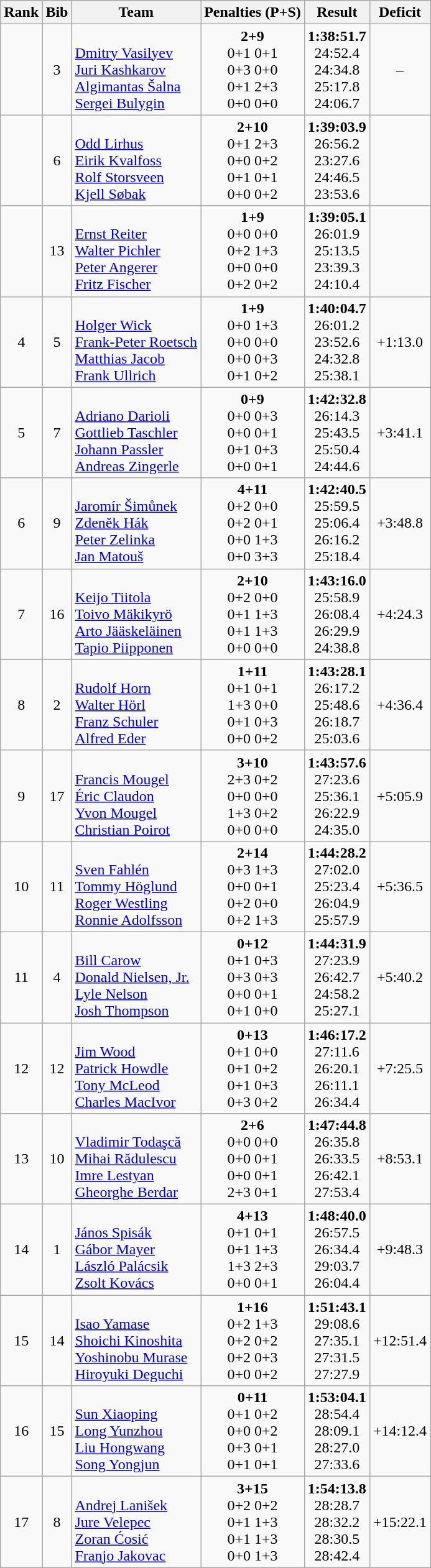<table class="wikitable sortable" style="text-align:center">
<tr>
<th>Rank</th>
<th>Bib</th>
<th>Team</th>
<th>Penalties (P+S)</th>
<th>Result</th>
<th>Deficit</th>
</tr>
<tr>
<td></td>
<td>3</td>
<td align=left><br><a href='#'>Dmitry Vasilyev</a><br><a href='#'>Juri Kashkarov</a><br><a href='#'>Algimantas Šalna</a><br><a href='#'>Sergei Bulygin</a></td>
<td><strong>2+9</strong><br>0+1 0+1<br>0+3 0+0<br>0+1 2+3<br>0+0 0+0</td>
<td><strong>1:38:51.7</strong><br>24:52.4<br>24:34.8<br>25:17.8<br>24:06.7</td>
<td>–</td>
</tr>
<tr>
<td></td>
<td>6</td>
<td align=left><br><a href='#'>Odd Lirhus</a><br><a href='#'>Eirik Kvalfoss</a><br><a href='#'>Rolf Storsveen</a><br><a href='#'>Kjell Søbak</a></td>
<td><strong>2+10</strong><br>0+1 2+3<br>0+0 0+2<br>0+1 0+1<br>0+0 0+2</td>
<td><strong>1:39:03.9</strong><br>26:56.2<br>23:27.6<br>24:46.5<br>23:53.6</td>
<td></td>
</tr>
<tr>
<td></td>
<td>13</td>
<td align=left><br><a href='#'>Ernst Reiter</a><br><a href='#'>Walter Pichler</a><br><a href='#'>Peter Angerer</a><br><a href='#'>Fritz Fischer</a></td>
<td><strong>1+9</strong><br>0+0 0+0<br>0+2 1+3<br>0+0 0+0<br>0+2 0+2</td>
<td><strong>1:39:05.1</strong><br>26:01.9<br>25:13.5<br>23:39.3<br>24:10.4</td>
<td></td>
</tr>
<tr>
<td>4</td>
<td>5</td>
<td align=left><br> <a href='#'>Holger Wick</a><br><a href='#'>Frank-Peter Roetsch</a><br><a href='#'>Matthias Jacob</a><br><a href='#'>Frank Ullrich</a></td>
<td><strong>1+9</strong><br>0+0 1+3<br>0+0 0+0<br>0+0 0+3<br>0+1 0+2</td>
<td><strong>1:40:04.7</strong><br>26:01.2<br>23:52.6<br>24:32.8<br>25:38.1</td>
<td>+1:13.0</td>
</tr>
<tr>
<td>5</td>
<td>7</td>
<td align=left><br> <a href='#'>Adriano Darioli</a><br><a href='#'>Gottlieb Taschler</a><br><a href='#'>Johann Passler</a><br><a href='#'>Andreas Zingerle</a></td>
<td><strong>0+9</strong><br>0+0 0+3<br>0+0 0+1<br>0+1 0+3<br>0+0 0+1</td>
<td><strong>1:42:32.8</strong><br>26:14.3<br>25:43.5<br>25:50.4<br>24:44.6</td>
<td>+3:41.1</td>
</tr>
<tr>
<td>6</td>
<td>9</td>
<td align=left><br> <a href='#'>Jaromír Šimůnek</a><br><a href='#'>Zdeněk Hák</a><br><a href='#'>Peter Zelinka</a><br><a href='#'>Jan Matouš</a></td>
<td><strong>4+11</strong><br>0+2 0+0<br>0+2 0+1<br>0+0 1+3<br>0+0 3+3</td>
<td><strong>1:42:40.5</strong><br>25:59.5<br>25:06.4<br>26:16.2<br>25:18.4</td>
<td>+3:48.8</td>
</tr>
<tr>
<td>7</td>
<td>16</td>
<td align=left><br><a href='#'>Keijo Tiitola</a><br><a href='#'>Toivo Mäkikyrö</a><br><a href='#'>Arto Jääskeläinen</a><br><a href='#'>Tapio Piipponen</a></td>
<td><strong>2+10</strong><br>0+2 0+0<br>0+1 1+3<br>0+1 1+3<br>0+0 0+0</td>
<td><strong>1:43:16.0</strong><br>25:58.9<br>26:08.4<br>26:29.9<br>24:38.8</td>
<td>+4:24.3</td>
</tr>
<tr>
<td>8</td>
<td>2</td>
<td align=left><br><a href='#'>Rudolf Horn</a><br><a href='#'>Walter Hörl</a><br><a href='#'>Franz Schuler</a><br><a href='#'>Alfred Eder</a></td>
<td><strong>1+11</strong><br>0+1 0+1<br>1+3 0+0<br>0+1 0+3<br>0+0 0+2</td>
<td><strong>1:43:28.1</strong><br>26:17.2<br>25:48.6<br>26:18.7<br>25:03.6</td>
<td>+4:36.4</td>
</tr>
<tr>
<td>9</td>
<td>17</td>
<td align=left><br><a href='#'>Francis Mougel</a><br><a href='#'>Éric Claudon</a><br><a href='#'>Yvon Mougel</a><br><a href='#'>Christian Poirot</a></td>
<td><strong>3+10</strong><br>2+3 0+2<br>0+0 0+0<br>1+3 0+2<br>0+0 0+0</td>
<td><strong>1:43:57.6</strong><br>27:23.6<br>25:36.1<br>26:22.9<br>24:35.0</td>
<td>+5:05.9</td>
</tr>
<tr>
<td>10</td>
<td>11</td>
<td align=left><br><a href='#'>Sven Fahlén</a><br><a href='#'>Tommy Höglund</a><br><a href='#'>Roger Westling</a><br><a href='#'>Ronnie Adolfsson</a></td>
<td><strong>2+14</strong><br>0+3 1+3<br>0+0 0+1<br>0+2 0+0<br>0+2 1+3</td>
<td><strong>1:44:28.2</strong><br>27:02.0<br>25:23.4<br>26:04.9<br>25:57.9</td>
<td>+5:36.5</td>
</tr>
<tr>
<td>11</td>
<td>4</td>
<td align=left><br><a href='#'>Bill Carow</a><br><a href='#'>Donald Nielsen, Jr.</a><br><a href='#'>Lyle Nelson</a><br><a href='#'>Josh Thompson</a></td>
<td><strong>0+12</strong><br>0+1 0+3<br>0+3 0+3<br>0+0 0+1<br>0+1 0+0</td>
<td><strong>1:44:31.9</strong><br>27:23.9<br>26:42.7<br>24:58.2<br>25:27.1</td>
<td>+5:40.2</td>
</tr>
<tr>
<td>12</td>
<td>12</td>
<td align=left><br><a href='#'>Jim Wood</a><br><a href='#'>Patrick Howdle</a><br><a href='#'>Tony McLeod</a><br><a href='#'>Charles MacIvor</a></td>
<td><strong>0+13</strong><br>0+1 0+0<br>0+1 0+2<br>0+1 0+3<br>0+3 0+2</td>
<td><strong>1:46:17.2</strong><br>27:11.6<br>26:20.1<br>26:11.1<br>26:34.4</td>
<td>+7:25.5</td>
</tr>
<tr>
<td>13</td>
<td>10</td>
<td align=left><br><a href='#'>Vladimir Todaşcă</a><br><a href='#'>Mihai Rădulescu</a><br><a href='#'>Imre Lestyan</a><br><a href='#'>Gheorghe Berdar</a></td>
<td><strong>2+6</strong><br>0+0 0+0<br>0+0 0+1<br>0+0 0+1<br>2+3 0+1</td>
<td><strong>1:47:44.8</strong><br>26:35.8<br>26:33.5<br>26:42.1<br>27:53.4</td>
<td>+8:53.1</td>
</tr>
<tr>
<td>14</td>
<td>1</td>
<td align=left><br><a href='#'>János Spisák</a><br><a href='#'>Gábor Mayer</a><br><a href='#'>László Palácsik</a><br><a href='#'>Zsolt Kovács</a></td>
<td><strong>4+13</strong><br>0+1 0+1<br>0+1 1+3<br>1+3 2+3<br>0+0 0+1</td>
<td><strong>1:48:40.0</strong><br>26:57.5<br>26:34.4<br>29:03.7<br>26:04.4</td>
<td>+9:48.3</td>
</tr>
<tr>
<td>15</td>
<td>14</td>
<td align=left><br><a href='#'>Isao Yamase</a><br><a href='#'>Shoichi Kinoshita</a><br><a href='#'>Yoshinobu Murase</a><br><a href='#'>Hiroyuki Deguchi</a></td>
<td><strong>1+16</strong><br>0+2 1+3<br>0+2 0+2<br>0+2 0+3<br>0+0 0+2</td>
<td><strong>1:51:43.1</strong><br>29:08.6<br>27:35.1<br>27:31.5<br>27:27.9</td>
<td>+12:51.4</td>
</tr>
<tr>
<td>16</td>
<td>15</td>
<td align=left><br><a href='#'>Sun Xiaoping</a><br><a href='#'>Long Yunzhou</a><br><a href='#'>Liu Hongwang</a><br><a href='#'>Song Yongjun</a></td>
<td><strong>0+11</strong><br>0+1 0+2<br>0+0 0+2<br>0+3 0+1<br>0+1 0+1</td>
<td><strong>1:53:04.1</strong><br>28:54.4<br>28:09.1<br>28:27.0<br>27:33.6</td>
<td>+14:12.4</td>
</tr>
<tr>
<td>17</td>
<td>8</td>
<td align=left><br><a href='#'>Andrej Lanišek</a><br><a href='#'>Jure Velepec</a><br><a href='#'>Zoran Ćosić</a><br><a href='#'>Franjo Jakovac</a></td>
<td><strong>3+15</strong><br>0+2 0+2<br>0+1 1+3<br>0+1 1+3<br>0+0 1+3</td>
<td><strong>1:54:13.8</strong><br>28:28.7<br>28:32.2<br>28:30.5<br>28:42.4</td>
<td>+15:22.1</td>
</tr>
</table>
